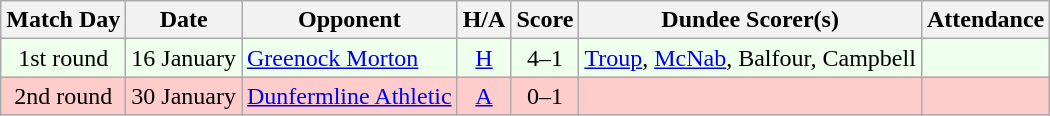<table class="wikitable" style="text-align:center">
<tr>
<th>Match Day</th>
<th>Date</th>
<th>Opponent</th>
<th>H/A</th>
<th>Score</th>
<th>Dundee Scorer(s)</th>
<th>Attendance</th>
</tr>
<tr bgcolor="#EEFFEE">
<td>1st round</td>
<td align="left">16 January</td>
<td align="left"><a href='#'>Greenock Morton</a></td>
<td><a href='#'>H</a></td>
<td>4–1</td>
<td align="left"><a href='#'>Troup</a>, <a href='#'>McNab</a>, Balfour, Campbell</td>
<td></td>
</tr>
<tr bgcolor="#FFCCCC">
<td>2nd round</td>
<td align="left">30 January</td>
<td align="left"><a href='#'>Dunfermline Athletic</a></td>
<td><a href='#'>A</a></td>
<td>0–1</td>
<td align="left"></td>
<td></td>
</tr>
</table>
